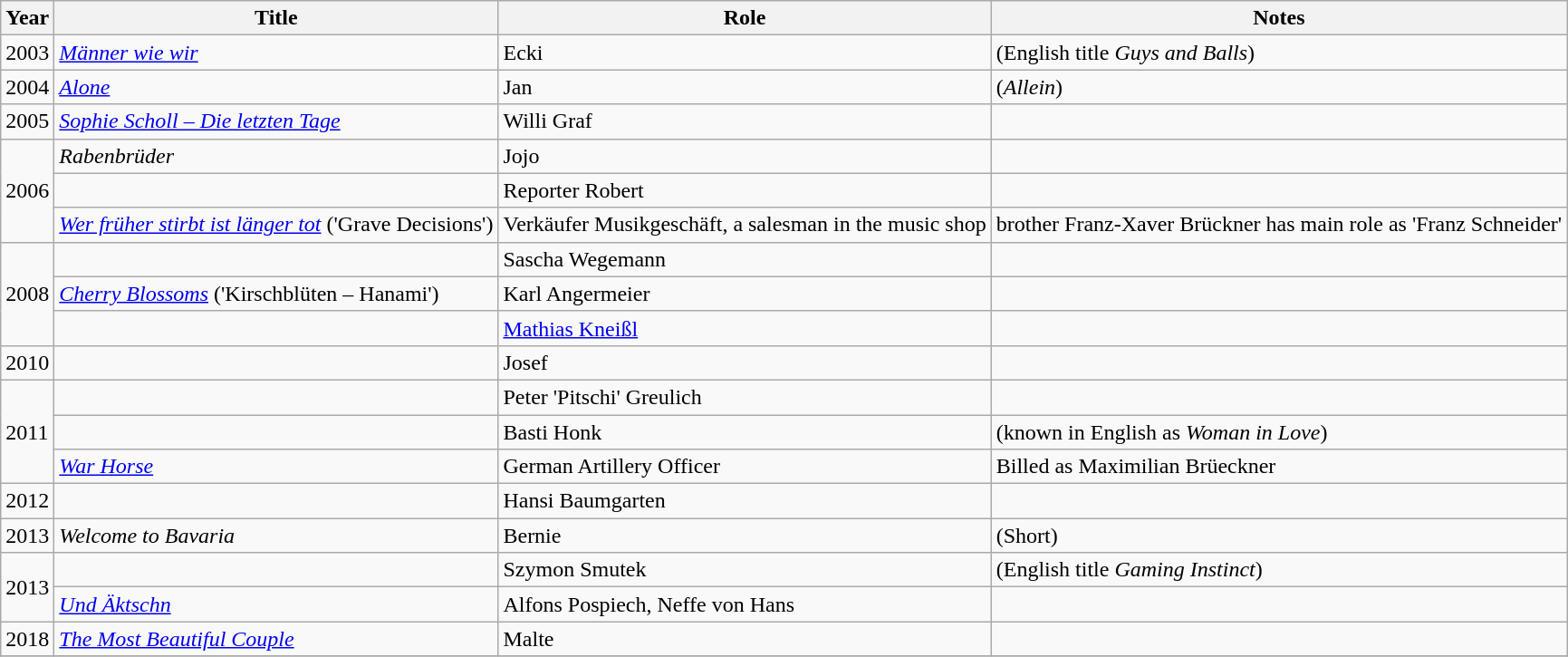<table class="wikitable sortable">
<tr>
<th>Year</th>
<th>Title</th>
<th>Role</th>
<th>Notes</th>
</tr>
<tr>
<td>2003</td>
<td><em><a href='#'>Männer wie wir</a></em></td>
<td>Ecki</td>
<td>(English title <em>Guys and Balls</em>)</td>
</tr>
<tr>
<td>2004</td>
<td><em><a href='#'>Alone</a></em></td>
<td>Jan</td>
<td>(<em>Allein</em>)</td>
</tr>
<tr>
<td>2005</td>
<td><em><a href='#'>Sophie Scholl – Die letzten Tage</a></em></td>
<td>Willi Graf</td>
<td></td>
</tr>
<tr>
<td rowspan=3>2006</td>
<td><em>Rabenbrüder</em></td>
<td>Jojo</td>
<td></td>
</tr>
<tr>
<td><em></em></td>
<td>Reporter Robert</td>
<td></td>
</tr>
<tr>
<td><em><a href='#'>Wer früher stirbt ist länger tot</a></em> ('Grave Decisions')</td>
<td>Verkäufer Musikgeschäft, a salesman in the music shop</td>
<td>brother Franz-Xaver Brückner has main role as 'Franz Schneider'</td>
</tr>
<tr>
<td rowspan=3>2008</td>
<td><em></em></td>
<td>Sascha Wegemann</td>
<td></td>
</tr>
<tr>
<td><em><a href='#'>Cherry Blossoms</a></em> ('Kirschblüten – Hanami')</td>
<td>Karl Angermeier</td>
<td></td>
</tr>
<tr>
<td><em></em></td>
<td><a href='#'>Mathias Kneißl</a></td>
<td></td>
</tr>
<tr>
<td>2010</td>
<td><em></em></td>
<td>Josef</td>
<td></td>
</tr>
<tr>
<td rowspan=3>2011</td>
<td><em></em></td>
<td>Peter 'Pitschi' Greulich</td>
<td></td>
</tr>
<tr>
<td><em></em></td>
<td>Basti Honk</td>
<td>(known in English as <em>Woman in Love</em>)</td>
</tr>
<tr>
<td><em><a href='#'>War Horse</a></em></td>
<td>German Artillery Officer</td>
<td>Billed as Maximilian Brüeckner</td>
</tr>
<tr>
<td>2012</td>
<td><em></em></td>
<td>Hansi Baumgarten</td>
<td></td>
</tr>
<tr>
<td>2013</td>
<td><em>Welcome to Bavaria</em></td>
<td>Bernie</td>
<td>(Short)</td>
</tr>
<tr>
<td rowspan=2>2013</td>
<td><em></em></td>
<td>Szymon Smutek</td>
<td>(English title <em>Gaming Instinct</em>)</td>
</tr>
<tr>
<td><em><a href='#'>Und Äktschn</a></em></td>
<td>Alfons Pospiech, Neffe von Hans</td>
<td></td>
</tr>
<tr>
<td>2018</td>
<td><em><a href='#'>The Most Beautiful Couple</a></em></td>
<td>Malte</td>
<td></td>
</tr>
<tr>
</tr>
</table>
